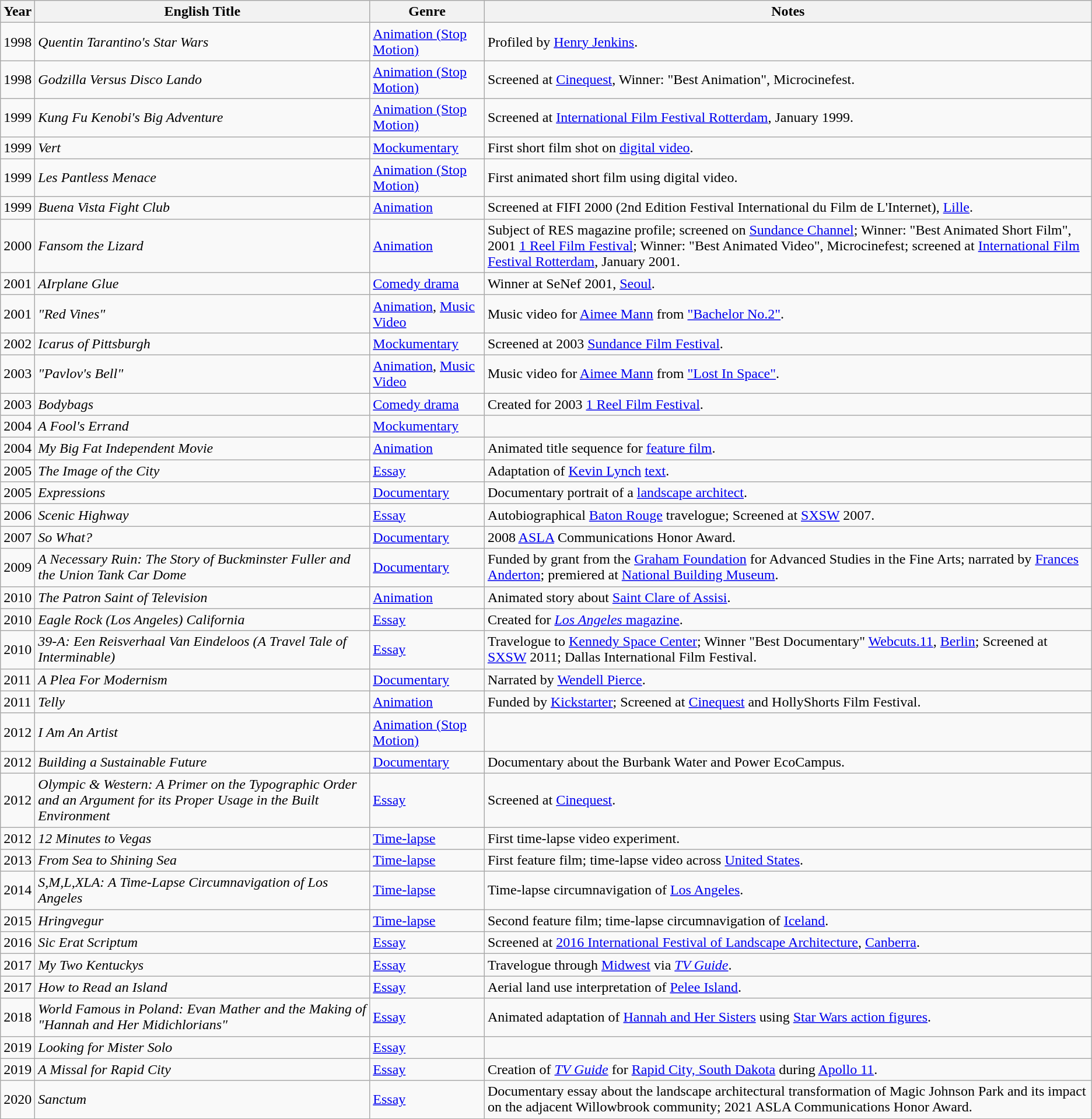<table class="wikitable">
<tr>
<th>Year</th>
<th>English Title</th>
<th>Genre</th>
<th>Notes</th>
</tr>
<tr>
<td>1998</td>
<td><em>Quentin Tarantino's Star Wars</em></td>
<td><a href='#'>Animation (Stop Motion)</a></td>
<td>Profiled by <a href='#'>Henry Jenkins</a>.</td>
</tr>
<tr>
<td>1998</td>
<td><em>Godzilla Versus Disco Lando</em></td>
<td><a href='#'>Animation (Stop Motion)</a></td>
<td>Screened at <a href='#'>Cinequest</a>, Winner: "Best Animation", Microcinefest.</td>
</tr>
<tr>
<td>1999</td>
<td><em>Kung Fu Kenobi's Big Adventure</em></td>
<td><a href='#'>Animation (Stop Motion)</a></td>
<td>Screened at <a href='#'>International Film Festival Rotterdam</a>, January 1999.</td>
</tr>
<tr>
<td>1999</td>
<td><em>Vert</em></td>
<td><a href='#'>Mockumentary</a></td>
<td>First short film shot on <a href='#'>digital video</a>.</td>
</tr>
<tr>
<td>1999</td>
<td><em>Les Pantless Menace</em></td>
<td><a href='#'>Animation (Stop Motion)</a></td>
<td>First animated short film using digital video.</td>
</tr>
<tr>
<td>1999</td>
<td><em>Buena Vista Fight Club</em></td>
<td><a href='#'>Animation</a></td>
<td>Screened at FIFI 2000 (2nd Edition Festival International du Film de L'Internet), <a href='#'>Lille</a>.</td>
</tr>
<tr>
<td>2000</td>
<td><em>Fansom the Lizard</em></td>
<td><a href='#'>Animation</a></td>
<td>Subject of RES magazine profile; screened on <a href='#'>Sundance Channel</a>; Winner: "Best Animated Short Film", 2001 <a href='#'>1 Reel Film Festival</a>; Winner: "Best Animated Video", Microcinefest; screened at <a href='#'>International Film Festival Rotterdam</a>, January 2001.</td>
</tr>
<tr>
<td>2001</td>
<td><em>AIrplane Glue</em></td>
<td><a href='#'>Comedy drama</a></td>
<td>Winner at SeNef 2001, <a href='#'>Seoul</a>.</td>
</tr>
<tr>
<td>2001</td>
<td><em>"Red Vines"</em></td>
<td><a href='#'>Animation</a>, <a href='#'>Music Video</a></td>
<td>Music video for <a href='#'>Aimee Mann</a> from <a href='#'>"Bachelor No.2"</a>.</td>
</tr>
<tr>
<td>2002</td>
<td><em>Icarus of Pittsburgh</em></td>
<td><a href='#'>Mockumentary</a></td>
<td>Screened at 2003 <a href='#'>Sundance Film Festival</a>.</td>
</tr>
<tr>
<td>2003</td>
<td><em>"Pavlov's Bell"</em></td>
<td><a href='#'>Animation</a>, <a href='#'>Music Video</a></td>
<td>Music video for <a href='#'>Aimee Mann</a> from <a href='#'>"Lost In Space"</a>.</td>
</tr>
<tr>
<td>2003</td>
<td><em>Bodybags</em></td>
<td><a href='#'>Comedy drama</a></td>
<td>Created for 2003 <a href='#'>1 Reel Film Festival</a>.</td>
</tr>
<tr>
<td>2004</td>
<td><em>A Fool's Errand</em></td>
<td><a href='#'>Mockumentary</a></td>
<td></td>
</tr>
<tr>
<td>2004</td>
<td><em>My Big Fat Independent Movie</em></td>
<td><a href='#'>Animation</a></td>
<td>Animated title sequence for <a href='#'>feature film</a>.</td>
</tr>
<tr>
<td>2005</td>
<td><em>The Image of the City</em></td>
<td><a href='#'>Essay</a></td>
<td>Adaptation of <a href='#'>Kevin Lynch</a> <a href='#'>text</a>.</td>
</tr>
<tr>
<td>2005</td>
<td><em>Expressions</em></td>
<td><a href='#'>Documentary</a></td>
<td>Documentary portrait of a <a href='#'>landscape architect</a>.</td>
</tr>
<tr>
<td>2006</td>
<td><em>Scenic Highway</em></td>
<td><a href='#'>Essay</a></td>
<td>Autobiographical <a href='#'>Baton Rouge</a> travelogue; Screened at <a href='#'>SXSW</a> 2007.</td>
</tr>
<tr>
<td>2007</td>
<td><em>So What?</em></td>
<td><a href='#'>Documentary</a></td>
<td>2008 <a href='#'>ASLA</a> Communications Honor Award.</td>
</tr>
<tr>
<td>2009</td>
<td><em>A Necessary Ruin: The Story of Buckminster Fuller and the Union Tank Car Dome</em></td>
<td><a href='#'>Documentary</a></td>
<td>Funded by grant from the <a href='#'>Graham Foundation</a> for Advanced Studies in the Fine Arts; narrated by <a href='#'>Frances Anderton</a>; premiered at <a href='#'>National Building Museum</a>.</td>
</tr>
<tr>
<td>2010</td>
<td><em>The Patron Saint of Television</em></td>
<td><a href='#'>Animation</a></td>
<td>Animated story about <a href='#'>Saint Clare of Assisi</a>.</td>
</tr>
<tr>
<td>2010</td>
<td><em>Eagle Rock (Los Angeles) California</em></td>
<td><a href='#'>Essay</a></td>
<td>Created for <a href='#'><em>Los Angeles</em> magazine</a>.</td>
</tr>
<tr>
<td>2010</td>
<td><em>39-A: Een Reisverhaal Van Eindeloos (A Travel Tale of Interminable)</em></td>
<td><a href='#'>Essay</a></td>
<td>Travelogue to <a href='#'>Kennedy Space Center</a>; Winner "Best Documentary" <a href='#'>Webcuts.11</a>, <a href='#'>Berlin</a>; Screened at <a href='#'>SXSW</a> 2011; Dallas International Film Festival.</td>
</tr>
<tr>
<td>2011</td>
<td><em>A Plea For Modernism</em></td>
<td><a href='#'>Documentary</a></td>
<td>Narrated by <a href='#'>Wendell Pierce</a>.</td>
</tr>
<tr>
<td>2011</td>
<td><em>Telly</em></td>
<td><a href='#'>Animation</a></td>
<td>Funded by <a href='#'>Kickstarter</a>; Screened at <a href='#'>Cinequest</a> and HollyShorts Film Festival.</td>
</tr>
<tr>
<td>2012</td>
<td><em>I Am An Artist</em></td>
<td><a href='#'>Animation (Stop Motion)</a></td>
<td></td>
</tr>
<tr>
<td>2012</td>
<td><em>Building a Sustainable Future</em></td>
<td><a href='#'>Documentary</a></td>
<td>Documentary about the Burbank Water and Power EcoCampus.</td>
</tr>
<tr>
<td>2012</td>
<td><em>Olympic & Western: A Primer on the Typographic Order and an Argument for its Proper Usage in the Built Environment</em></td>
<td><a href='#'>Essay</a></td>
<td>Screened at <a href='#'>Cinequest</a>.</td>
</tr>
<tr>
<td>2012</td>
<td><em>12 Minutes to Vegas</em></td>
<td><a href='#'>Time-lapse</a></td>
<td>First time-lapse video experiment.</td>
</tr>
<tr>
<td>2013</td>
<td><em>From Sea to Shining Sea</em></td>
<td><a href='#'>Time-lapse</a></td>
<td>First feature film; time-lapse video across <a href='#'>United States</a>.</td>
</tr>
<tr>
<td>2014</td>
<td><em>S,M,L,XLA: A Time-Lapse Circumnavigation of Los Angeles</em></td>
<td><a href='#'>Time-lapse</a></td>
<td>Time-lapse circumnavigation of <a href='#'>Los Angeles</a>.</td>
</tr>
<tr>
<td>2015</td>
<td><em>Hringvegur</em></td>
<td><a href='#'>Time-lapse</a></td>
<td>Second feature film; time-lapse circumnavigation of <a href='#'>Iceland</a>.</td>
</tr>
<tr>
<td>2016</td>
<td><em>Sic Erat Scriptum</em></td>
<td><a href='#'>Essay</a></td>
<td>Screened at <a href='#'>2016 International Festival of Landscape Architecture</a>, <a href='#'>Canberra</a>.</td>
</tr>
<tr>
<td>2017</td>
<td><em>My Two Kentuckys</em></td>
<td><a href='#'>Essay</a></td>
<td>Travelogue through <a href='#'>Midwest</a> via <em><a href='#'>TV Guide</a></em>.</td>
</tr>
<tr>
<td>2017</td>
<td><em>How to Read an Island</em></td>
<td><a href='#'>Essay</a></td>
<td>Aerial land use interpretation of <a href='#'>Pelee Island</a>.</td>
</tr>
<tr>
<td>2018</td>
<td><em>World Famous in Poland: Evan Mather and the Making of "Hannah and Her Midichlorians"</em></td>
<td><a href='#'>Essay</a></td>
<td>Animated adaptation of <a href='#'>Hannah and Her Sisters</a> using <a href='#'>Star Wars action figures</a>.</td>
</tr>
<tr>
<td>2019</td>
<td><em>Looking for Mister Solo</em></td>
<td><a href='#'>Essay</a></td>
<td></td>
</tr>
<tr>
<td>2019</td>
<td><em>A Missal for Rapid City</em></td>
<td><a href='#'>Essay</a></td>
<td>Creation of <em><a href='#'>TV Guide</a></em> for <a href='#'>Rapid City, South Dakota</a> during <a href='#'>Apollo 11</a>.</td>
</tr>
<tr>
<td>2020</td>
<td><em>Sanctum</em></td>
<td><a href='#'>Essay</a></td>
<td>Documentary essay about the landscape architectural transformation of Magic Johnson Park and its impact on the adjacent Willowbrook community; 2021 ASLA Communications Honor Award.</td>
</tr>
</table>
